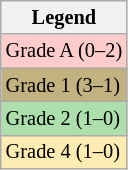<table class="wikitable" style=font-size:85%>
<tr>
<th>Legend</th>
</tr>
<tr bgcolor=ffcccc>
<td>Grade A (0–2)</td>
</tr>
<tr bgcolor=C2B280>
<td>Grade 1 (3–1)</td>
</tr>
<tr bgcolor=ADDFAD>
<td>Grade 2 (1–0)</td>
</tr>
<tr bgcolor=ffecb2>
<td>Grade 4 (1–0)</td>
</tr>
</table>
